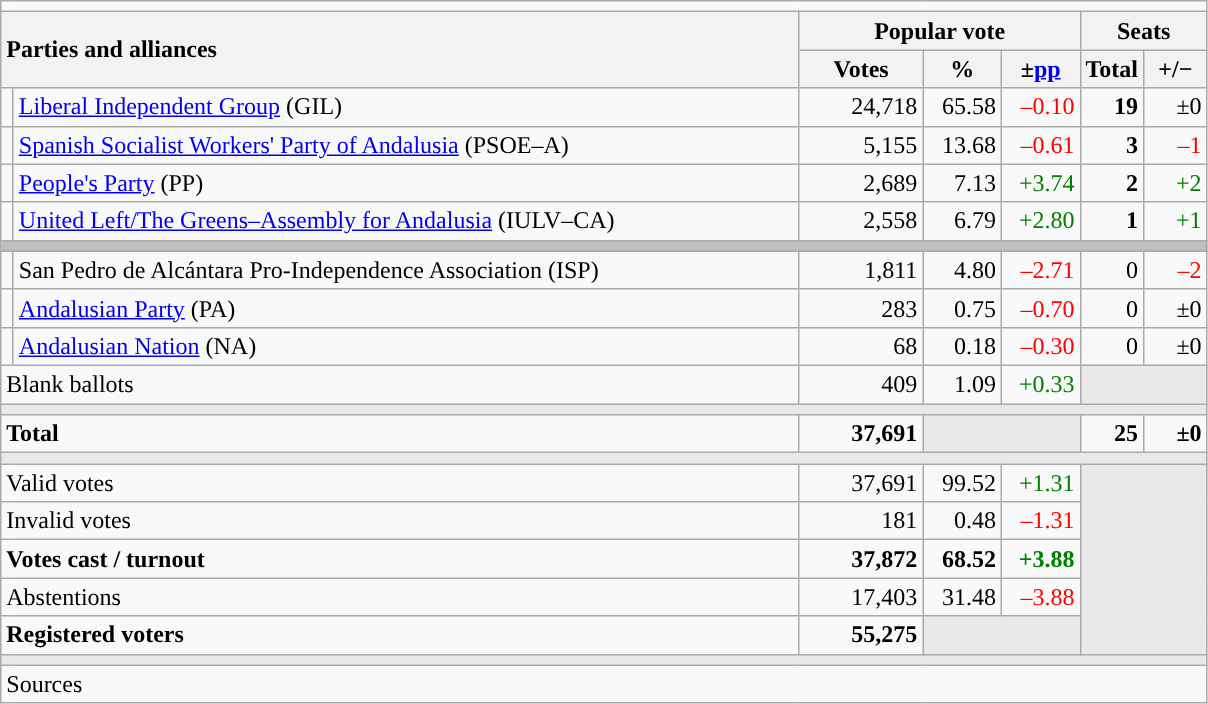<table class="wikitable" style="text-align:right;">
<tr>
<td colspan="7"></td>
</tr>
<tr>
<th style="text-align:left;" rowspan="2" colspan="2" width="525">Parties and alliances</th>
<th colspan="3">Popular vote</th>
<th colspan="2">Seats</th>
</tr>
<tr>
<th width="75">Votes</th>
<th width="45">%</th>
<th width="45">±<a href='#'>pp</a></th>
<th width="35">Total</th>
<th width="35">+/−</th>
</tr>
<tr>
<td width="1" style="color:inherit;background:"></td>
<td align="left"><a href='#'>Liberal Independent Group</a> (GIL)</td>
<td>24,718</td>
<td>65.58</td>
<td style="color:red;">–0.10</td>
<td><strong>19</strong></td>
<td>±0</td>
</tr>
<tr>
<td style="color:inherit;background:"></td>
<td align="left"><a href='#'>Spanish Socialist Workers' Party of Andalusia</a> (PSOE–A)</td>
<td>5,155</td>
<td>13.68</td>
<td style="color:red;">–0.61</td>
<td><strong>3</strong></td>
<td style="color:red;">–1</td>
</tr>
<tr>
<td style="color:inherit;background:"></td>
<td align="left"><a href='#'>People's Party</a> (PP)</td>
<td>2,689</td>
<td>7.13</td>
<td style="color:green;">+3.74</td>
<td><strong>2</strong></td>
<td style="color:green;">+2</td>
</tr>
<tr>
<td style="color:inherit;background:"></td>
<td align="left"><a href='#'>United Left/The Greens–Assembly for Andalusia</a> (IULV–CA)</td>
<td>2,558</td>
<td>6.79</td>
<td style="color:green;">+2.80</td>
<td><strong>1</strong></td>
<td style="color:green;">+1</td>
</tr>
<tr>
<td colspan="7" bgcolor="#C0C0C0"></td>
</tr>
<tr>
<td style="color:inherit;background:"></td>
<td align="left">San Pedro de Alcántara Pro-Independence Association (ISP)</td>
<td>1,811</td>
<td>4.80</td>
<td style="color:red;">–2.71</td>
<td>0</td>
<td style="color:red;">–2</td>
</tr>
<tr>
<td style="color:inherit;background:"></td>
<td align="left"><a href='#'>Andalusian Party</a> (PA)</td>
<td>283</td>
<td>0.75</td>
<td style="color:red;">–0.70</td>
<td>0</td>
<td>±0</td>
</tr>
<tr>
<td style="color:inherit;background:"></td>
<td align="left"><a href='#'>Andalusian Nation</a> (NA)</td>
<td>68</td>
<td>0.18</td>
<td style="color:red;">–0.30</td>
<td>0</td>
<td>±0</td>
</tr>
<tr>
<td align="left" colspan="2">Blank ballots</td>
<td>409</td>
<td>1.09</td>
<td style="color:green;">+0.33</td>
<td bgcolor="#E9E9E9" colspan="2"></td>
</tr>
<tr>
<td colspan="7" bgcolor="#E9E9E9"></td>
</tr>
<tr style="font-weight:bold;">
<td align="left" colspan="2">Total</td>
<td>37,691</td>
<td bgcolor="#E9E9E9" colspan="2"></td>
<td>25</td>
<td>±0</td>
</tr>
<tr>
<td colspan="7" bgcolor="#E9E9E9"></td>
</tr>
<tr>
<td align="left" colspan="2">Valid votes</td>
<td>37,691</td>
<td>99.52</td>
<td style="color:green;">+1.31</td>
<td bgcolor="#E9E9E9" colspan="2" rowspan="5"></td>
</tr>
<tr>
<td align="left" colspan="2">Invalid votes</td>
<td>181</td>
<td>0.48</td>
<td style="color:red;">–1.31</td>
</tr>
<tr style="font-weight:bold;">
<td align="left" colspan="2">Votes cast / turnout</td>
<td>37,872</td>
<td>68.52</td>
<td style="color:green;">+3.88</td>
</tr>
<tr>
<td align="left" colspan="2">Abstentions</td>
<td>17,403</td>
<td>31.48</td>
<td style="color:red;">–3.88</td>
</tr>
<tr style="font-weight:bold;">
<td align="left" colspan="2">Registered voters</td>
<td>55,275</td>
<td bgcolor="#E9E9E9" colspan="2"></td>
</tr>
<tr>
<td colspan="7" bgcolor="#E9E9E9"></td>
</tr>
<tr>
<td align="left" colspan="7">Sources</td>
</tr>
</table>
